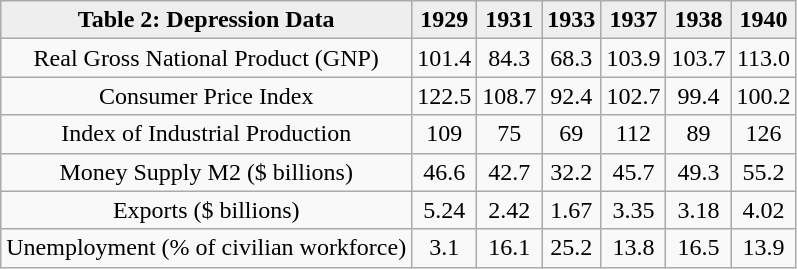<table class="wikitable">
<tr>
<th style="background:#eee;">Table 2: Depression Data</th>
<th style="background:#eee;">1929</th>
<th style="background:#eee;">1931</th>
<th style="background:#eee;">1933</th>
<th style="background:#eee;">1937</th>
<th style="background:#eee;">1938</th>
<th style="background:#eee;">1940</th>
</tr>
<tr style="text-align:center;">
<td>Real Gross National Product (GNP)</td>
<td>101.4</td>
<td>84.3</td>
<td>68.3</td>
<td>103.9</td>
<td>103.7</td>
<td>113.0</td>
</tr>
<tr style="text-align:center;">
<td>Consumer Price Index</td>
<td>122.5</td>
<td>108.7</td>
<td>92.4</td>
<td>102.7</td>
<td>99.4</td>
<td>100.2</td>
</tr>
<tr style="text-align:center;">
<td>Index of Industrial Production</td>
<td>109</td>
<td>75</td>
<td>69</td>
<td>112</td>
<td>89</td>
<td>126</td>
</tr>
<tr style="text-align:center;">
<td>Money Supply M2 ($ billions)</td>
<td>46.6</td>
<td>42.7</td>
<td>32.2</td>
<td>45.7</td>
<td>49.3</td>
<td>55.2</td>
</tr>
<tr style="text-align:center;">
<td>Exports ($ billions)</td>
<td>5.24</td>
<td>2.42</td>
<td>1.67</td>
<td>3.35</td>
<td>3.18</td>
<td>4.02</td>
</tr>
<tr style="text-align:center;">
<td>Unemployment (% of civilian workforce)</td>
<td>3.1</td>
<td>16.1</td>
<td>25.2</td>
<td>13.8</td>
<td>16.5</td>
<td>13.9</td>
</tr>
</table>
